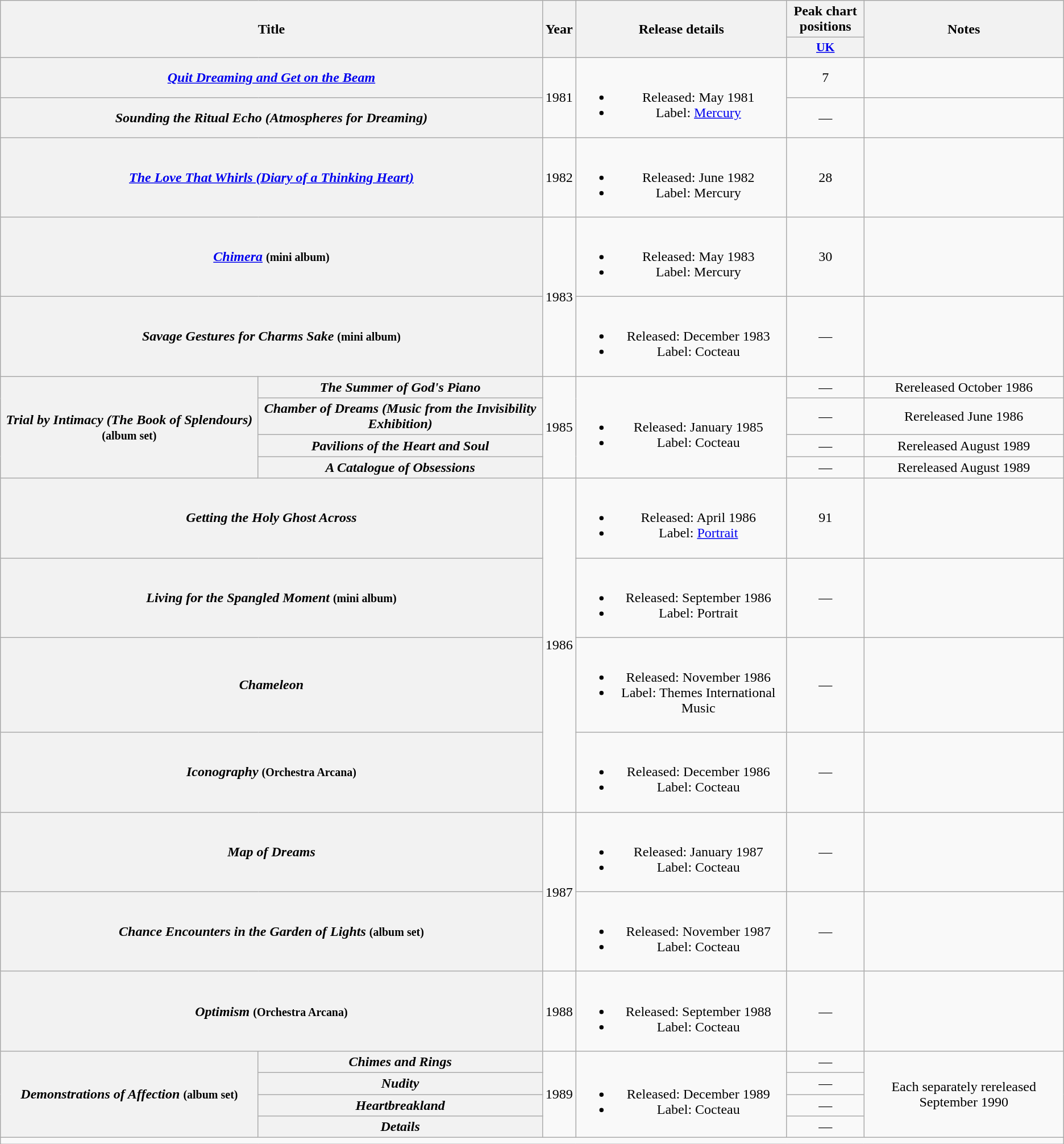<table class="wikitable plainrowheaders" style="text-align:center;">
<tr>
<th rowspan="2" colspan="2" scope="col">Title</th>
<th rowspan="2" scope="col">Year</th>
<th rowspan="2" scope="col" style="width:15em;">Release details</th>
<th scope="col" style="width:5.2em;">Peak chart positions</th>
<th rowspan="2" scope="col">Notes</th>
</tr>
<tr>
<th scope="col" style="width:2.6em; font-size:90%;"><a href='#'>UK</a><br></th>
</tr>
<tr>
<th colspan="2" scope="row"><em><a href='#'>Quit Dreaming and Get on the Beam</a></em></th>
<td rowspan="2">1981</td>
<td rowspan="2"><br><ul><li>Released: May 1981</li><li>Label: <a href='#'>Mercury</a></li></ul></td>
<td>7</td>
<td></td>
</tr>
<tr>
<th colspan="2" scope="row"><em>Sounding the Ritual Echo (Atmospheres for Dreaming)</em></th>
<td>—</td>
<td></td>
</tr>
<tr>
<th colspan="2" scope="row"><em><a href='#'>The Love That Whirls (Diary of a Thinking Heart)</a></em></th>
<td>1982</td>
<td><br><ul><li>Released: June 1982</li><li>Label: Mercury</li></ul></td>
<td>28</td>
<td></td>
</tr>
<tr>
<th colspan="2" scope="row"><em><a href='#'>Chimera</a></em> <small>(mini album)</small></th>
<td rowspan="2">1983</td>
<td><br><ul><li>Released: May 1983</li><li>Label: Mercury</li></ul></td>
<td>30</td>
<td></td>
</tr>
<tr>
<th colspan="2" scope="row"><em>Savage Gestures for Charms Sake</em> <small>(mini album)</small></th>
<td><br><ul><li>Released: December 1983</li><li>Label: Cocteau</li></ul></td>
<td>—</td>
<td></td>
</tr>
<tr>
<th rowspan="4" scope="row"><em>Trial by Intimacy (The Book of Splendours)</em> <small>(album set)</small></th>
<th scope="row"><em>The Summer of God's Piano</em></th>
<td rowspan="4">1985</td>
<td rowspan="4"><br><ul><li>Released: January 1985</li><li>Label: Cocteau</li></ul></td>
<td>—</td>
<td>Rereleased October 1986</td>
</tr>
<tr>
<th scope="row"><em>Chamber of Dreams (Music from the Invisibility Exhibition)</em></th>
<td>—</td>
<td>Rereleased June 1986</td>
</tr>
<tr>
<th scope="row"><em>Pavilions of the Heart and Soul</em></th>
<td>—</td>
<td>Rereleased August 1989</td>
</tr>
<tr>
<th scope="row"><em>A Catalogue of Obsessions</em></th>
<td>—</td>
<td>Rereleased August 1989</td>
</tr>
<tr>
<th colspan="2" scope="row"><em>Getting the Holy Ghost Across</em></th>
<td rowspan="4">1986</td>
<td><br><ul><li>Released: April 1986</li><li>Label: <a href='#'>Portrait</a></li></ul></td>
<td>91</td>
<td></td>
</tr>
<tr>
<th colspan="2" scope="row"><em>Living for the Spangled Moment</em> <small>(mini album)</small></th>
<td><br><ul><li>Released: September 1986</li><li>Label: Portrait</li></ul></td>
<td>—</td>
<td></td>
</tr>
<tr>
<th colspan="2" scope="row"><em>Chameleon</em></th>
<td><br><ul><li>Released: November 1986</li><li>Label: Themes International Music</li></ul></td>
<td>—</td>
<td></td>
</tr>
<tr>
<th colspan="2" scope="row"><em>Iconography</em> <small>(Orchestra Arcana)</small></th>
<td><br><ul><li>Released: December 1986</li><li>Label: Cocteau</li></ul></td>
<td>—</td>
<td></td>
</tr>
<tr>
<th colspan="2" scope="row"><em>Map of Dreams</em></th>
<td rowspan="2">1987</td>
<td><br><ul><li>Released: January 1987</li><li>Label: Cocteau</li></ul></td>
<td>—</td>
<td></td>
</tr>
<tr>
<th colspan="2" scope="row"><em>Chance Encounters in the Garden of Lights</em> <small>(album set)</small></th>
<td><br><ul><li>Released: November 1987</li><li>Label: Cocteau</li></ul></td>
<td>—</td>
<td></td>
</tr>
<tr>
<th colspan="2" scope="row"><em>Optimism</em> <small>(Orchestra Arcana)</small></th>
<td>1988</td>
<td><br><ul><li>Released: September 1988</li><li>Label: Cocteau</li></ul></td>
<td>—</td>
<td></td>
</tr>
<tr>
<th rowspan="4" scope="row"><em>Demonstrations of Affection</em> <small>(album set)</small></th>
<th scope="row"><em>Chimes and Rings</em></th>
<td rowspan="4">1989</td>
<td rowspan="4"><br><ul><li>Released: December 1989</li><li>Label: Cocteau</li></ul></td>
<td>—</td>
<td rowspan="4">Each separately rereleased September 1990</td>
</tr>
<tr>
<th scope="row"><em>Nudity</em></th>
<td>—</td>
</tr>
<tr>
<th scope="row"><em>Heartbreakland </em></th>
<td>—</td>
</tr>
<tr>
<th scope="row"><em>Details</em></th>
<td>—</td>
</tr>
<tr>
<td colspan="6"></td>
</tr>
</table>
